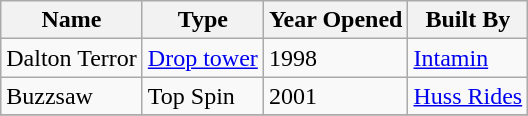<table class="wikitable" border="1">
<tr>
<th>Name</th>
<th>Type</th>
<th>Year Opened</th>
<th>Built By</th>
</tr>
<tr>
<td>Dalton Terror</td>
<td><a href='#'>Drop tower</a></td>
<td>1998</td>
<td><a href='#'>Intamin</a></td>
</tr>
<tr>
<td>Buzzsaw</td>
<td>Top Spin</td>
<td>2001</td>
<td><a href='#'>Huss Rides</a></td>
</tr>
<tr>
</tr>
</table>
